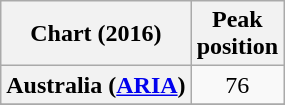<table class="wikitable sortable plainrowheaders" style="text-align:center">
<tr>
<th scope="col">Chart (2016)</th>
<th scope="col">Peak<br> position</th>
</tr>
<tr>
<th scope="row">Australia (<a href='#'>ARIA</a>)</th>
<td>76</td>
</tr>
<tr>
</tr>
<tr>
</tr>
<tr>
</tr>
<tr>
</tr>
<tr>
</tr>
<tr>
</tr>
</table>
